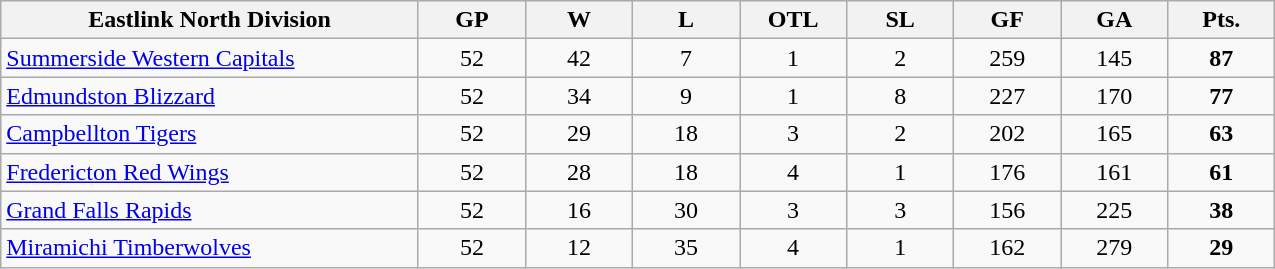<table class="wikitable sortable">
<tr>
<td class="unsortable" align=center bgcolor=#F2F2F2 style="width: 16.94em"><strong>Eastlink North Division</strong></td>
<th style="width: 4em">GP</th>
<th style="width: 4em">W</th>
<th style="width: 4em">L</th>
<th style="width: 4em">OTL</th>
<th style="width: 4em">SL</th>
<th style="width: 4em">GF</th>
<th style="width: 4em">GA</th>
<th style="width: 4em">Pts.</th>
</tr>
<tr align=center>
<td align=left><a href='#'>Summerside Western Capitals</a></td>
<td>52</td>
<td>42</td>
<td>7</td>
<td>1</td>
<td>2</td>
<td>259</td>
<td>145</td>
<td><strong>87</strong></td>
</tr>
<tr align=center>
<td align=left><a href='#'>Edmundston Blizzard</a></td>
<td>52</td>
<td>34</td>
<td>9</td>
<td> 1</td>
<td> 8</td>
<td>227</td>
<td>170</td>
<td><strong>77</strong></td>
</tr>
<tr align=center>
<td align=left><a href='#'>Campbellton Tigers</a></td>
<td>52</td>
<td>29</td>
<td>18</td>
<td>3</td>
<td>2</td>
<td>202</td>
<td>165</td>
<td><strong>63</strong></td>
</tr>
<tr align=center>
<td align=left><a href='#'>Fredericton Red Wings</a></td>
<td>52</td>
<td>28</td>
<td>18</td>
<td>4</td>
<td>1</td>
<td>176</td>
<td>161</td>
<td><strong>61</strong></td>
</tr>
<tr align=center>
<td align=left><a href='#'>Grand Falls Rapids</a></td>
<td>52</td>
<td>16</td>
<td>30</td>
<td> 3</td>
<td>3</td>
<td>156</td>
<td>225</td>
<td><strong>38</strong></td>
</tr>
<tr align=center>
<td align=left><a href='#'>Miramichi Timberwolves</a></td>
<td>52</td>
<td>12</td>
<td>35</td>
<td>4</td>
<td>1</td>
<td>162</td>
<td>279</td>
<td><strong>29</strong></td>
</tr>
</table>
